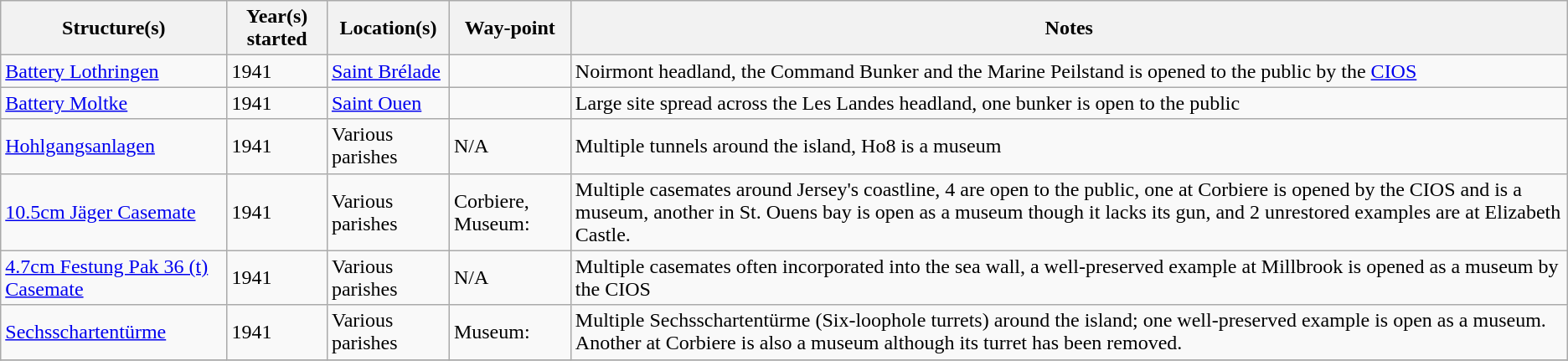<table class="wikitable">
<tr>
<th>Structure(s)</th>
<th>Year(s) started</th>
<th>Location(s)</th>
<th>Way-point</th>
<th>Notes</th>
</tr>
<tr>
<td><a href='#'>Battery Lothringen</a></td>
<td>1941</td>
<td><a href='#'>Saint Brélade</a></td>
<td></td>
<td> Noirmont headland, the Command Bunker and the Marine Peilstand is opened to the public by the <a href='#'>CIOS</a></td>
</tr>
<tr>
<td><a href='#'>Battery Moltke</a></td>
<td>1941</td>
<td><a href='#'>Saint Ouen</a></td>
<td></td>
<td> Large site spread across the Les Landes headland, one bunker is open to the public</td>
</tr>
<tr>
<td><a href='#'>Hohlgangsanlagen</a></td>
<td>1941</td>
<td>Various parishes</td>
<td>N/A</td>
<td> Multiple tunnels around the island, Ho8 is a museum</td>
</tr>
<tr>
<td><a href='#'>10.5cm Jäger Casemate</a></td>
<td>1941</td>
<td>Various parishes</td>
<td>Corbiere, Museum: </td>
<td> Multiple casemates around Jersey's coastline, 4 are open to the public, one at Corbiere is opened by the CIOS and is a museum, another in St. Ouens bay is open as a museum though it lacks its gun, and 2 unrestored examples are at Elizabeth Castle.</td>
</tr>
<tr>
<td><a href='#'>4.7cm Festung Pak 36 (t) Casemate</a></td>
<td>1941</td>
<td>Various parishes</td>
<td>N/A</td>
<td> Multiple casemates often incorporated into the sea wall, a well-preserved example at Millbrook is opened as a museum by the CIOS</td>
</tr>
<tr>
<td><a href='#'>Sechsschartentürme</a></td>
<td>1941</td>
<td>Various parishes</td>
<td>Museum: </td>
<td> Multiple Sechsschartentürme (Six-loophole turrets) around the island; one well-preserved example is open as a museum. Another at Corbiere is also a museum although its turret has been removed.</td>
</tr>
<tr>
</tr>
</table>
